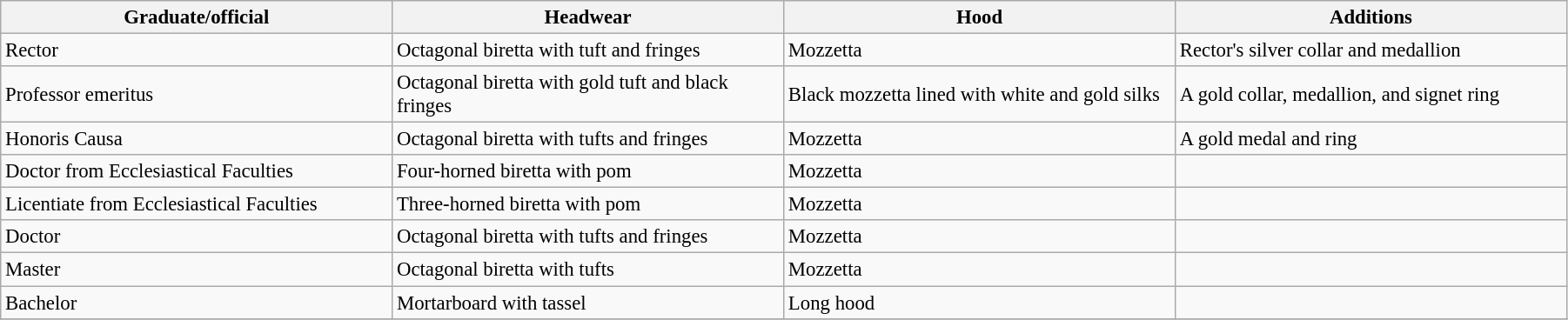<table class="wikitable" width="95%" style="font-size: 95%">
<tr>
<th width=25%>Graduate/official</th>
<th width=25%>Headwear</th>
<th width=25%>Hood</th>
<th width=25%>Additions</th>
</tr>
<tr>
<td>Rector</td>
<td>Octagonal biretta with tuft and fringes</td>
<td>Mozzetta</td>
<td>Rector's silver collar and medallion</td>
</tr>
<tr>
<td>Professor emeritus</td>
<td>Octagonal biretta with gold tuft and black fringes</td>
<td>Black mozzetta lined with white and gold silks</td>
<td>A gold collar, medallion, and signet ring</td>
</tr>
<tr>
<td>Honoris Causa</td>
<td>Octagonal biretta with tufts and fringes</td>
<td>Mozzetta</td>
<td>A gold medal and ring</td>
</tr>
<tr>
<td>Doctor from Ecclesiastical Faculties</td>
<td>Four-horned biretta with pom</td>
<td>Mozzetta</td>
<td></td>
</tr>
<tr>
<td>Licentiate from Ecclesiastical Faculties</td>
<td>Three-horned biretta with pom</td>
<td>Mozzetta</td>
<td></td>
</tr>
<tr>
<td>Doctor</td>
<td>Octagonal biretta with tufts and fringes</td>
<td>Mozzetta</td>
<td></td>
</tr>
<tr>
<td>Master</td>
<td>Octagonal biretta with tufts</td>
<td>Mozzetta</td>
<td></td>
</tr>
<tr>
<td>Bachelor</td>
<td>Mortarboard with tassel</td>
<td>Long hood</td>
<td></td>
</tr>
<tr>
</tr>
</table>
